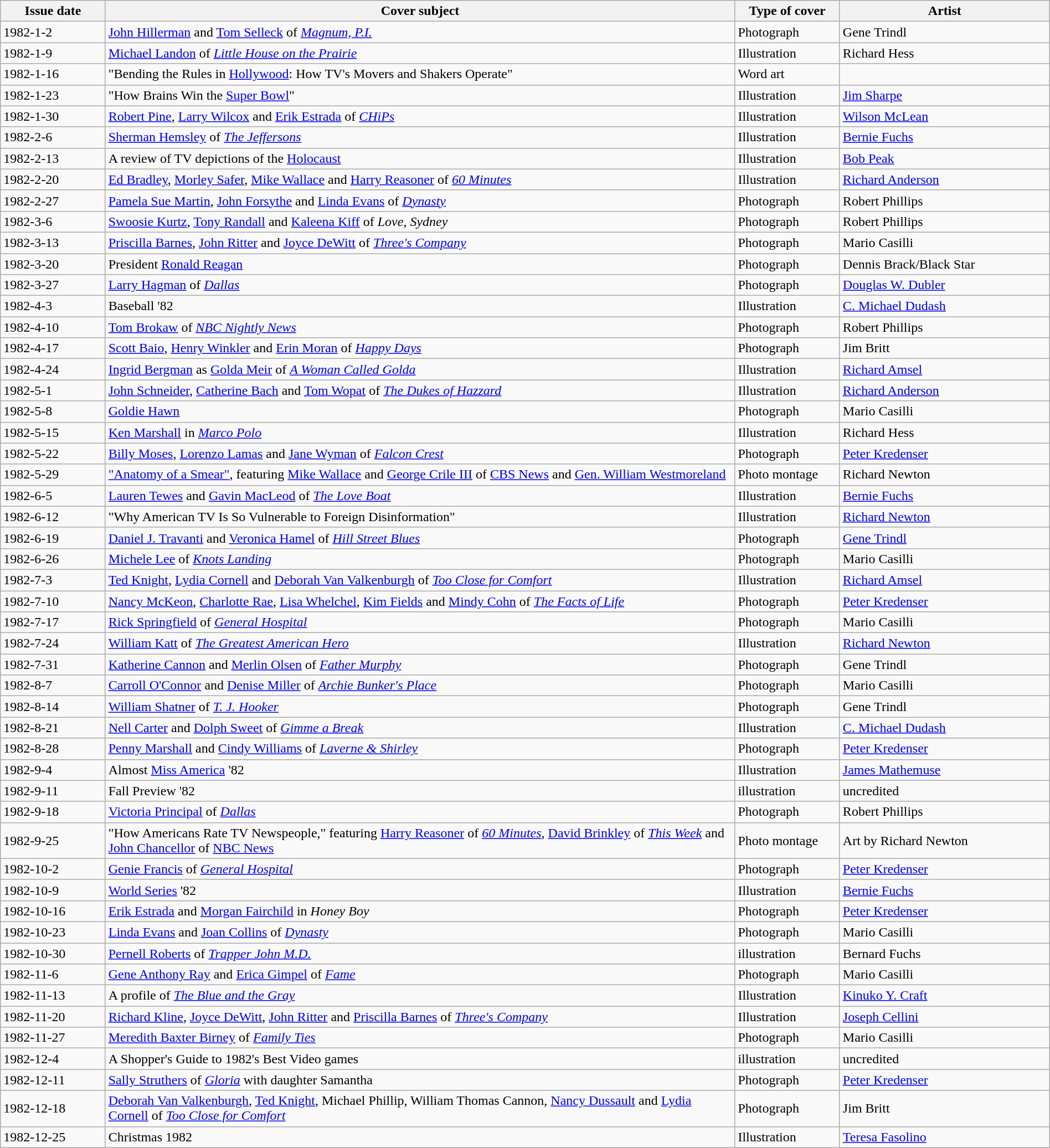<table class="wikitable sortable" width=100% style="font-size:100%;">
<tr>
<th width=10%>Issue date</th>
<th width=60%>Cover subject</th>
<th width=10%>Type of cover</th>
<th width=20%>Artist</th>
</tr>
<tr>
<td>1982-1-2</td>
<td><a href='#'>John Hillerman</a> and <a href='#'>Tom Selleck</a> of <em><a href='#'>Magnum, P.I.</a></em></td>
<td>Photograph</td>
<td>Gene Trindl</td>
</tr>
<tr>
<td>1982-1-9</td>
<td><a href='#'>Michael Landon</a> of <em><a href='#'>Little House on the Prairie</a></em></td>
<td>Illustration</td>
<td>Richard Hess</td>
</tr>
<tr>
<td>1982-1-16</td>
<td>"Bending the Rules in <a href='#'>Hollywood</a>: How TV's Movers and Shakers Operate"</td>
<td>Word art</td>
<td></td>
</tr>
<tr>
<td>1982-1-23</td>
<td>"How Brains Win the <a href='#'>Super Bowl</a>"</td>
<td>Illustration</td>
<td><a href='#'>Jim Sharpe</a></td>
</tr>
<tr>
<td>1982-1-30</td>
<td><a href='#'>Robert Pine</a>, <a href='#'>Larry Wilcox</a> and <a href='#'>Erik Estrada</a> of <em><a href='#'>CHiPs</a></em></td>
<td>Illustration</td>
<td><a href='#'>Wilson McLean</a></td>
</tr>
<tr>
<td>1982-2-6</td>
<td><a href='#'>Sherman Hemsley</a> of<em> <a href='#'>The Jeffersons</a></em></td>
<td>Illustration</td>
<td><a href='#'>Bernie Fuchs</a></td>
</tr>
<tr>
<td>1982-2-13</td>
<td>A review of TV depictions of the <a href='#'>Holocaust</a></td>
<td>Illustration</td>
<td><a href='#'>Bob Peak</a></td>
</tr>
<tr>
<td>1982-2-20</td>
<td><a href='#'>Ed Bradley</a>, <a href='#'>Morley Safer</a>, <a href='#'>Mike Wallace</a> and <a href='#'>Harry Reasoner</a> of <em><a href='#'>60 Minutes</a></em></td>
<td>Illustration</td>
<td><a href='#'>Richard Anderson</a></td>
</tr>
<tr>
<td>1982-2-27</td>
<td><a href='#'>Pamela Sue Martin</a>, <a href='#'>John Forsythe</a> and <a href='#'>Linda Evans</a> of <em><a href='#'>Dynasty</a></em></td>
<td>Photograph</td>
<td>Robert Phillips</td>
</tr>
<tr>
<td>1982-3-6</td>
<td><a href='#'>Swoosie Kurtz</a>, <a href='#'>Tony Randall</a> and <a href='#'>Kaleena Kiff</a> of <em>Love, Sydney</em></td>
<td>Photograph</td>
<td>Robert Phillips</td>
</tr>
<tr>
<td>1982-3-13</td>
<td><a href='#'>Priscilla Barnes</a>, <a href='#'>John Ritter</a> and <a href='#'>Joyce DeWitt</a> of <em><a href='#'>Three's Company</a></em></td>
<td>Photograph</td>
<td>Mario Casilli</td>
</tr>
<tr>
<td>1982-3-20</td>
<td>President <a href='#'>Ronald Reagan</a></td>
<td>Photograph</td>
<td>Dennis Brack/Black Star</td>
</tr>
<tr>
<td>1982-3-27</td>
<td><a href='#'>Larry Hagman</a> of <em><a href='#'>Dallas</a></em></td>
<td>Photograph</td>
<td><a href='#'>Douglas W. Dubler</a></td>
</tr>
<tr>
<td>1982-4-3</td>
<td>Baseball '82</td>
<td>Illustration</td>
<td><a href='#'>C. Michael Dudash</a></td>
</tr>
<tr>
<td>1982-4-10</td>
<td><a href='#'>Tom Brokaw</a> of <em><a href='#'>NBC Nightly News</a></em></td>
<td>Photograph</td>
<td>Robert Phillips</td>
</tr>
<tr>
<td>1982-4-17</td>
<td><a href='#'>Scott Baio</a>, <a href='#'>Henry Winkler</a> and <a href='#'>Erin Moran</a> of <em><a href='#'>Happy Days</a></em></td>
<td>Photograph</td>
<td>Jim Britt</td>
</tr>
<tr>
<td>1982-4-24</td>
<td><a href='#'>Ingrid Bergman</a> as <a href='#'>Golda Meir</a> of <em><a href='#'>A Woman Called Golda</a></em></td>
<td>Illustration</td>
<td><a href='#'>Richard Amsel</a></td>
</tr>
<tr>
<td>1982-5-1</td>
<td><a href='#'>John Schneider</a>, <a href='#'>Catherine Bach</a> and <a href='#'>Tom Wopat</a> of <em><a href='#'>The Dukes of Hazzard</a></em></td>
<td>Illustration</td>
<td><a href='#'>Richard Anderson</a></td>
</tr>
<tr>
<td>1982-5-8</td>
<td><a href='#'>Goldie Hawn</a></td>
<td>Photograph</td>
<td>Mario Casilli</td>
</tr>
<tr>
<td>1982-5-15</td>
<td><a href='#'>Ken Marshall</a> in <em><a href='#'>Marco Polo</a></em></td>
<td>Illustration</td>
<td>Richard Hess</td>
</tr>
<tr>
<td>1982-5-22</td>
<td><a href='#'>Billy Moses</a>, <a href='#'>Lorenzo Lamas</a> and <a href='#'>Jane Wyman</a> of <em><a href='#'>Falcon Crest</a></em></td>
<td>Photograph</td>
<td><a href='#'>Peter Kredenser</a></td>
</tr>
<tr>
<td>1982-5-29</td>
<td><a href='#'>"Anatomy of a Smear"</a>, featuring <a href='#'>Mike Wallace</a> and <a href='#'>George Crile III</a> of <a href='#'>CBS News</a> and <a href='#'>Gen. William Westmoreland</a></td>
<td>Photo montage</td>
<td>Richard Newton</td>
</tr>
<tr>
<td>1982-6-5</td>
<td><a href='#'>Lauren Tewes</a> and <a href='#'>Gavin MacLeod</a> of <em><a href='#'>The Love Boat</a></em></td>
<td>Illustration</td>
<td><a href='#'>Bernie Fuchs</a></td>
</tr>
<tr>
<td>1982-6-12</td>
<td>"Why American TV Is So Vulnerable to Foreign Disinformation"</td>
<td>Illustration</td>
<td><a href='#'>Richard Newton</a></td>
</tr>
<tr>
<td>1982-6-19</td>
<td><a href='#'>Daniel J. Travanti</a> and <a href='#'>Veronica Hamel</a> of <em><a href='#'>Hill Street Blues</a></em></td>
<td>Photograph</td>
<td><a href='#'>Gene Trindl</a></td>
</tr>
<tr>
<td>1982-6-26</td>
<td><a href='#'>Michele Lee</a> of <em><a href='#'>Knots Landing</a></em></td>
<td>Photograph</td>
<td>Mario Casilli</td>
</tr>
<tr>
<td>1982-7-3</td>
<td><a href='#'>Ted Knight</a>, <a href='#'>Lydia Cornell</a> and <a href='#'>Deborah Van Valkenburgh</a> of <em><a href='#'>Too Close for Comfort</a></em></td>
<td>Illustration</td>
<td><a href='#'>Richard Amsel</a></td>
</tr>
<tr>
<td>1982-7-10</td>
<td><a href='#'>Nancy McKeon</a>, <a href='#'>Charlotte Rae</a>, <a href='#'>Lisa Whelchel</a>, <a href='#'>Kim Fields</a> and <a href='#'>Mindy Cohn</a> of <em><a href='#'>The Facts of Life</a></em></td>
<td>Photograph</td>
<td><a href='#'>Peter Kredenser</a></td>
</tr>
<tr>
<td>1982-7-17</td>
<td><a href='#'>Rick Springfield</a> of <em><a href='#'>General Hospital</a></em></td>
<td>Photograph</td>
<td>Mario Casilli</td>
</tr>
<tr>
<td>1982-7-24</td>
<td><a href='#'>William Katt</a> of <em><a href='#'>The Greatest American Hero</a></em></td>
<td>Illustration</td>
<td><a href='#'>Richard Newton</a></td>
</tr>
<tr>
<td>1982-7-31</td>
<td><a href='#'>Katherine Cannon</a> and <a href='#'>Merlin Olsen</a> of <em><a href='#'>Father Murphy</a></em></td>
<td>Photograph</td>
<td>Gene Trindl</td>
</tr>
<tr>
<td>1982-8-7</td>
<td><a href='#'>Carroll O'Connor</a> and <a href='#'>Denise Miller</a> of <em><a href='#'>Archie Bunker's Place</a></em></td>
<td>Photograph</td>
<td>Mario Casilli</td>
</tr>
<tr>
<td>1982-8-14</td>
<td><a href='#'>William Shatner</a> of <em><a href='#'>T. J. Hooker</a></em></td>
<td>Photograph</td>
<td>Gene Trindl</td>
</tr>
<tr>
<td>1982-8-21</td>
<td><a href='#'>Nell Carter</a> and <a href='#'>Dolph Sweet</a> of <em><a href='#'>Gimme a Break</a></em></td>
<td>Illustration</td>
<td><a href='#'>C. Michael Dudash</a></td>
</tr>
<tr>
<td>1982-8-28</td>
<td><a href='#'>Penny Marshall</a> and <a href='#'>Cindy Williams</a> of <em><a href='#'>Laverne & Shirley</a></em></td>
<td>Photograph</td>
<td><a href='#'>Peter Kredenser</a></td>
</tr>
<tr>
<td>1982-9-4</td>
<td>Almost <a href='#'>Miss America</a> '82</td>
<td>Illustration</td>
<td><a href='#'>James Mathemuse</a></td>
</tr>
<tr>
<td>1982-9-11</td>
<td>Fall Preview '82</td>
<td>illustration</td>
<td>uncredited</td>
</tr>
<tr>
<td>1982-9-18</td>
<td><a href='#'>Victoria Principal</a> of <em><a href='#'>Dallas</a></em></td>
<td>Photograph</td>
<td>Robert Phillips</td>
</tr>
<tr>
<td>1982-9-25</td>
<td>"How Americans Rate TV Newspeople," featuring <a href='#'>Harry Reasoner</a> of <em><a href='#'>60 Minutes</a></em>, <a href='#'>David Brinkley</a> of <em><a href='#'>This Week</a></em> and <a href='#'>John Chancellor</a> of <a href='#'>NBC News</a></td>
<td>Photo montage</td>
<td>Art by Richard Newton</td>
</tr>
<tr>
<td>1982-10-2</td>
<td><a href='#'>Genie Francis</a> of <em><a href='#'>General Hospital</a></em></td>
<td>Photograph</td>
<td><a href='#'>Peter Kredenser</a></td>
</tr>
<tr>
<td>1982-10-9</td>
<td><a href='#'>World Series</a> '82</td>
<td>Illustration</td>
<td><a href='#'>Bernie Fuchs</a></td>
</tr>
<tr>
<td>1982-10-16</td>
<td><a href='#'>Erik Estrada</a> and <a href='#'>Morgan Fairchild</a> in <em>Honey Boy</em></td>
<td>Photograph</td>
<td><a href='#'>Peter Kredenser</a></td>
</tr>
<tr>
<td>1982-10-23</td>
<td><a href='#'>Linda Evans</a> and <a href='#'>Joan Collins</a> of <em><a href='#'>Dynasty</a></em></td>
<td>Photograph</td>
<td>Mario Casilli</td>
</tr>
<tr>
<td>1982-10-30</td>
<td><a href='#'>Pernell Roberts</a> of <em><a href='#'>Trapper John M.D.</a></em></td>
<td>illustration</td>
<td>Bernard Fuchs</td>
</tr>
<tr>
<td>1982-11-6</td>
<td><a href='#'>Gene Anthony Ray</a> and <a href='#'>Erica Gimpel</a> of <em><a href='#'>Fame</a></em></td>
<td>Photograph</td>
<td>Mario Casilli</td>
</tr>
<tr>
<td>1982-11-13</td>
<td>A profile of <em><a href='#'>The Blue and the Gray</a></em></td>
<td>Illustration</td>
<td><a href='#'>Kinuko Y. Craft</a></td>
</tr>
<tr>
<td>1982-11-20</td>
<td><a href='#'>Richard Kline</a>, <a href='#'>Joyce DeWitt</a>, <a href='#'>John Ritter</a> and <a href='#'>Priscilla Barnes</a> of <em><a href='#'>Three's Company</a></em></td>
<td>Illustration</td>
<td><a href='#'>Joseph Cellini</a></td>
</tr>
<tr>
<td>1982-11-27</td>
<td><a href='#'>Meredith Baxter Birney</a> of <em><a href='#'>Family Ties</a></em></td>
<td>Photograph</td>
<td>Mario Casilli</td>
</tr>
<tr>
<td>1982-12-4</td>
<td>A Shopper's Guide to 1982's Best Video games</td>
<td>illustration</td>
<td>uncredited</td>
</tr>
<tr>
<td>1982-12-11</td>
<td><a href='#'>Sally Struthers</a> of <em><a href='#'>Gloria</a></em> with daughter Samantha</td>
<td>Photograph</td>
<td><a href='#'>Peter Kredenser</a></td>
</tr>
<tr>
<td>1982-12-18</td>
<td><a href='#'>Deborah Van Valkenburgh</a>, <a href='#'>Ted Knight</a>, Michael Phillip, William Thomas Cannon, <a href='#'>Nancy Dussault</a> and <a href='#'>Lydia Cornell</a> of <em><a href='#'>Too Close for Comfort</a></em></td>
<td>Photograph</td>
<td>Jim Britt</td>
</tr>
<tr>
<td>1982-12-25</td>
<td>Christmas 1982</td>
<td>Illustration</td>
<td><a href='#'>Teresa Fasolino</a></td>
</tr>
</table>
